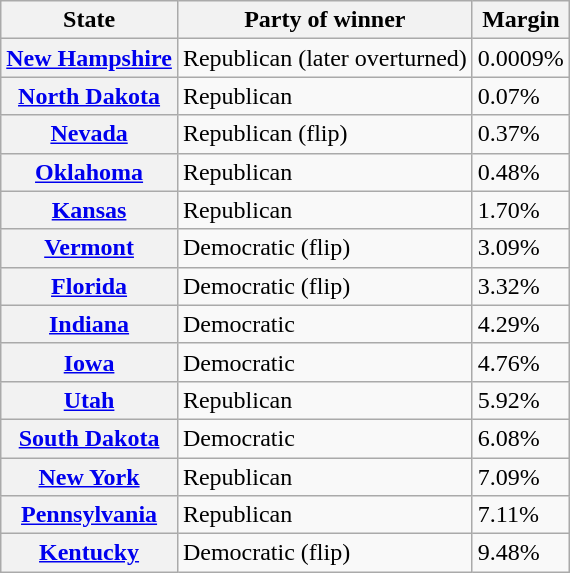<table class="wikitable sortable">
<tr>
<th>State</th>
<th>Party of winner</th>
<th>Margin</th>
</tr>
<tr>
<th><a href='#'>New Hampshire</a></th>
<td data-sort-value=0 >Republican (later overturned)</td>
<td>0.0009%</td>
</tr>
<tr>
<th><a href='#'>North Dakota</a></th>
<td data-sort-value=1 >Republican</td>
<td>0.07%</td>
</tr>
<tr>
<th><a href='#'>Nevada</a></th>
<td data-sort-value=.5 >Republican (flip)</td>
<td>0.37%</td>
</tr>
<tr>
<th><a href='#'>Oklahoma</a></th>
<td data-sort-value=1 >Republican</td>
<td>0.48%</td>
</tr>
<tr>
<th><a href='#'>Kansas</a></th>
<td data-sort-value=1 >Republican</td>
<td>1.70%</td>
</tr>
<tr>
<th><a href='#'>Vermont</a></th>
<td data-sort-value=-.5 >Democratic (flip)</td>
<td>3.09%</td>
</tr>
<tr>
<th><a href='#'>Florida</a></th>
<td data-sort-value=-.5 >Democratic (flip)</td>
<td>3.32%</td>
</tr>
<tr>
<th><a href='#'>Indiana</a></th>
<td data-sort-value=-1 >Democratic</td>
<td>4.29%</td>
</tr>
<tr>
<th><a href='#'>Iowa</a></th>
<td data-sort-value=-1 >Democratic</td>
<td>4.76%</td>
</tr>
<tr>
<th><a href='#'>Utah</a></th>
<td data-sort-value=1 >Republican</td>
<td>5.92%</td>
</tr>
<tr>
<th><a href='#'>South Dakota</a></th>
<td data-sort-value=-1 >Democratic</td>
<td>6.08%</td>
</tr>
<tr>
<th><a href='#'>New York</a></th>
<td data-sort-value=1 >Republican</td>
<td>7.09%</td>
</tr>
<tr>
<th><a href='#'>Pennsylvania</a></th>
<td data-sort-value=1 >Republican</td>
<td>7.11%</td>
</tr>
<tr>
<th><a href='#'>Kentucky</a></th>
<td data-sort-value=-.5 >Democratic (flip)</td>
<td>9.48%</td>
</tr>
</table>
